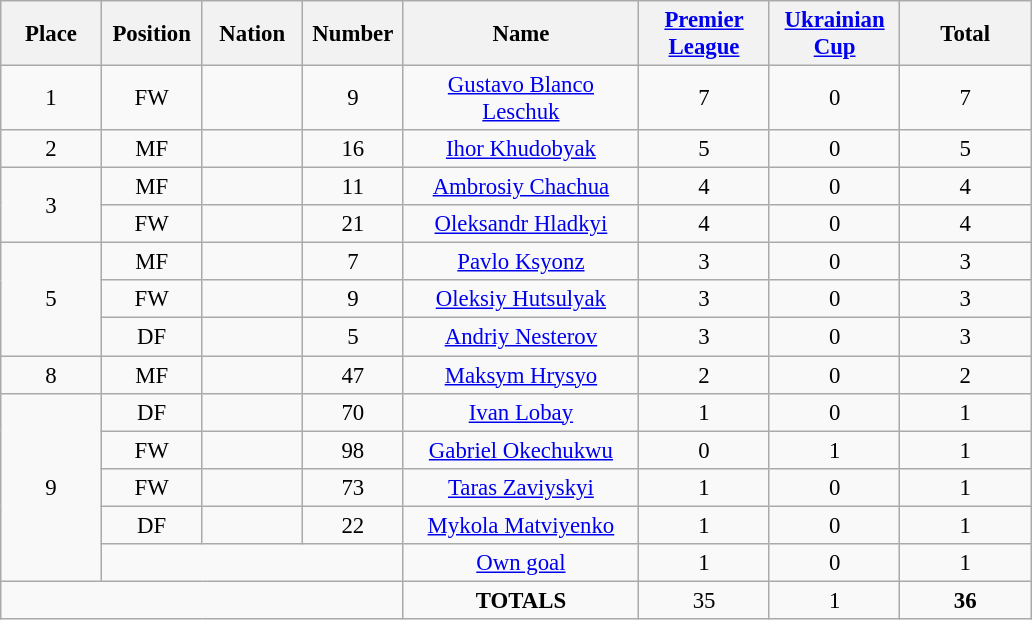<table class="wikitable" style="font-size: 95%; text-align: center;">
<tr>
<th width=60>Place</th>
<th width=60>Position</th>
<th width=60>Nation</th>
<th width=60>Number</th>
<th width=150>Name</th>
<th width=80><a href='#'>Premier League</a></th>
<th width=80><a href='#'>Ukrainian Cup</a></th>
<th width=80>Total</th>
</tr>
<tr>
<td>1</td>
<td>FW</td>
<td></td>
<td>9</td>
<td><a href='#'>Gustavo Blanco Leschuk</a></td>
<td>7</td>
<td>0</td>
<td>7</td>
</tr>
<tr>
<td>2</td>
<td>MF</td>
<td></td>
<td>16</td>
<td><a href='#'>Ihor Khudobyak</a></td>
<td>5</td>
<td>0</td>
<td>5</td>
</tr>
<tr>
<td rowspan="2">3</td>
<td>MF</td>
<td></td>
<td>11</td>
<td><a href='#'>Ambrosiy Chachua</a></td>
<td>4</td>
<td>0</td>
<td>4</td>
</tr>
<tr>
<td>FW</td>
<td></td>
<td>21</td>
<td><a href='#'>Oleksandr Hladkyi</a></td>
<td>4</td>
<td>0</td>
<td>4</td>
</tr>
<tr>
<td rowspan="3">5</td>
<td>MF</td>
<td></td>
<td>7</td>
<td><a href='#'>Pavlo Ksyonz</a></td>
<td>3</td>
<td>0</td>
<td>3</td>
</tr>
<tr>
<td>FW</td>
<td></td>
<td>9</td>
<td><a href='#'>Oleksiy Hutsulyak</a></td>
<td>3</td>
<td>0</td>
<td>3</td>
</tr>
<tr>
<td>DF</td>
<td></td>
<td>5</td>
<td><a href='#'>Andriy Nesterov</a></td>
<td>3</td>
<td>0</td>
<td>3</td>
</tr>
<tr>
<td>8</td>
<td>MF</td>
<td></td>
<td>47</td>
<td><a href='#'>Maksym Hrysyo</a></td>
<td>2</td>
<td>0</td>
<td>2</td>
</tr>
<tr>
<td rowspan="5">9</td>
<td>DF</td>
<td></td>
<td>70</td>
<td><a href='#'>Ivan Lobay</a></td>
<td>1</td>
<td>0</td>
<td>1</td>
</tr>
<tr>
<td>FW</td>
<td></td>
<td>98</td>
<td><a href='#'>Gabriel Okechukwu</a></td>
<td>0</td>
<td>1</td>
<td>1</td>
</tr>
<tr>
<td>FW</td>
<td></td>
<td>73</td>
<td><a href='#'>Taras Zaviyskyi</a></td>
<td>1</td>
<td>0</td>
<td>1</td>
</tr>
<tr>
<td>DF</td>
<td></td>
<td>22</td>
<td><a href='#'>Mykola Matviyenko</a></td>
<td>1</td>
<td>0</td>
<td>1</td>
</tr>
<tr>
<td colspan="3"></td>
<td><a href='#'>Own goal</a></td>
<td>1</td>
<td>0</td>
<td>1</td>
</tr>
<tr>
<td colspan="4"></td>
<td><strong>TOTALS</strong></td>
<td>35</td>
<td>1</td>
<td><strong>36</strong></td>
</tr>
</table>
